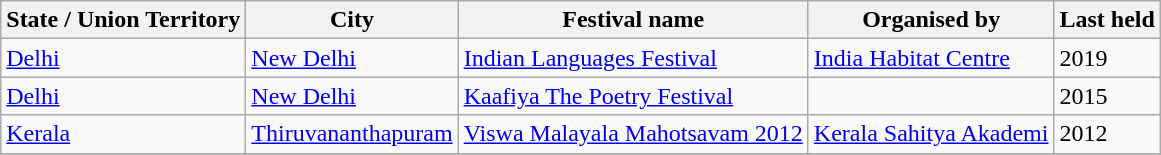<table class="wikitable sortable">
<tr>
<th>State / Union Territory</th>
<th>City</th>
<th>Festival name</th>
<th>Organised by</th>
<th>Last held</th>
</tr>
<tr>
<td><a href='#'>Delhi</a></td>
<td><a href='#'>New Delhi</a></td>
<td><a href='#'>Indian Languages Festival</a></td>
<td><a href='#'>India Habitat Centre</a></td>
<td>2019</td>
</tr>
<tr>
<td><a href='#'>Delhi</a></td>
<td><a href='#'>New Delhi</a></td>
<td><a href='#'>Kaafiya The Poetry Festival</a></td>
<td></td>
<td>2015</td>
</tr>
<tr>
<td><a href='#'>Kerala</a></td>
<td><a href='#'>Thiruvananthapuram</a></td>
<td><a href='#'>Viswa Malayala Mahotsavam 2012</a></td>
<td><a href='#'>Kerala Sahitya Akademi</a></td>
<td>2012</td>
</tr>
<tr>
</tr>
</table>
